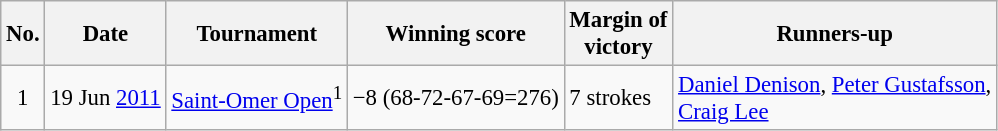<table class="wikitable" style="font-size:95%;">
<tr>
<th>No.</th>
<th>Date</th>
<th>Tournament</th>
<th>Winning score</th>
<th>Margin of<br>victory</th>
<th>Runners-up</th>
</tr>
<tr>
<td align=center>1</td>
<td align=right>19 Jun <a href='#'>2011</a></td>
<td><a href='#'>Saint-Omer Open</a><sup>1</sup></td>
<td>−8 (68-72-67-69=276)</td>
<td>7 strokes</td>
<td> <a href='#'>Daniel Denison</a>,  <a href='#'>Peter Gustafsson</a>,<br> <a href='#'>Craig Lee</a></td>
</tr>
</table>
